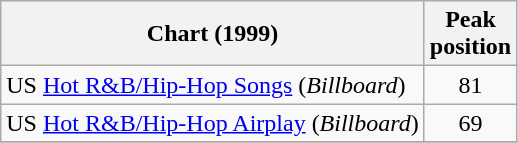<table class="wikitable">
<tr>
<th>Chart (1999)</th>
<th>Peak<br>position</th>
</tr>
<tr>
<td>US <a href='#'>Hot R&B/Hip-Hop Songs</a> (<em>Billboard</em>)</td>
<td align="center">81</td>
</tr>
<tr>
<td>US <a href='#'>Hot R&B/Hip-Hop Airplay</a> (<em>Billboard</em>)</td>
<td align="center">69</td>
</tr>
<tr>
</tr>
</table>
